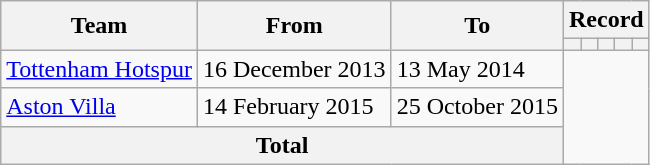<table class="wikitable" style="text-align: center">
<tr>
<th rowspan=2>Team</th>
<th rowspan=2>From</th>
<th rowspan=2>To</th>
<th colspan=5>Record</th>
</tr>
<tr>
<th></th>
<th></th>
<th></th>
<th></th>
<th></th>
</tr>
<tr>
<td align=left><a href='#'>Tottenham Hotspur</a></td>
<td align=left>16 December 2013</td>
<td align=left>13 May 2014<br></td>
</tr>
<tr>
<td align=left><a href='#'>Aston Villa</a></td>
<td align=left>14 February 2015</td>
<td align=left>25 October 2015<br></td>
</tr>
<tr>
<th colspan="3">Total<br></th>
</tr>
</table>
